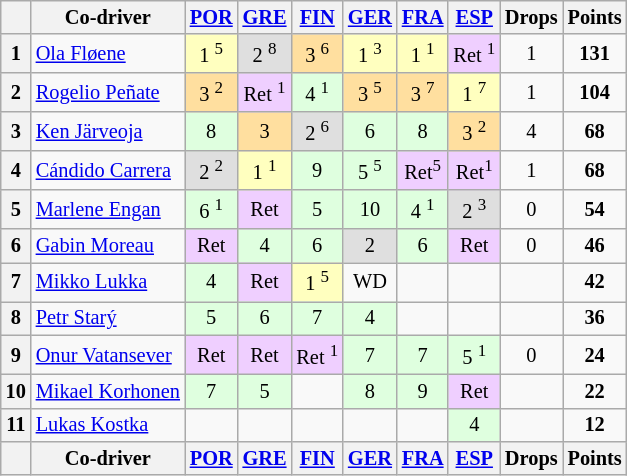<table class="wikitable" style="font-size:85%; text-align:center">
<tr>
<th></th>
<th>Co-driver</th>
<th valign="top"><a href='#'>POR</a><br></th>
<th valign="top"><a href='#'>GRE</a><br></th>
<th valign="top"><a href='#'>FIN</a><br></th>
<th valign="top"><a href='#'>GER</a><br></th>
<th valign="top"><a href='#'>FRA</a><br></th>
<th valign="top"><a href='#'>ESP</a><br></th>
<th>Drops</th>
<th>Points</th>
</tr>
<tr>
<th>1</th>
<td align="left"> <a href='#'>Ola Fløene</a></td>
<td style="background:#ffffbf;">1 <sup>5</sup></td>
<td style="background:#dfdfdf;">2 <sup>8</sup></td>
<td style="background:#ffdf9f;">3 <sup>6</sup></td>
<td style="background:#ffffbf;">1 <sup>3</sup></td>
<td style="background:#ffffbf;">1 <sup>1</sup></td>
<td style="background:#efcfff;">Ret <sup>1</sup></td>
<td>1</td>
<td><strong>131</strong></td>
</tr>
<tr>
<th>2</th>
<td align="left"> <a href='#'>Rogelio Peñate</a></td>
<td style="background:#ffdf9f;">3 <sup>2</sup></td>
<td style="background:#efcfff;">Ret <sup>1</sup></td>
<td style="background:#dfffdf;">4 <sup>1</sup></td>
<td style="background:#ffdf9f;">3 <sup>5</sup></td>
<td style="background:#ffdf9f;">3 <sup>7</sup></td>
<td style="background:#ffffbf;">1 <sup>7</sup></td>
<td>1</td>
<td><strong>104</strong></td>
</tr>
<tr>
<th>3</th>
<td align="left"> <a href='#'>Ken Järveoja</a></td>
<td style="background:#dfffdf;">8</td>
<td style="background:#ffdf9f;">3</td>
<td style="background:#dfdfdf;">2 <sup>6</sup></td>
<td style="background:#dfffdf;">6</td>
<td style="background:#dfffdf;">8</td>
<td style="background:#ffdf9f;">3 <sup>2</sup></td>
<td>4</td>
<td><strong>68</strong></td>
</tr>
<tr>
<th>4</th>
<td align="left"> <a href='#'>Cándido Carrera</a></td>
<td style="background:#dfdfdf;">2 <sup>2</sup></td>
<td style="background:#ffffbf;">1 <sup>1</sup></td>
<td style="background:#dfffdf;">9</td>
<td style="background:#dfffdf;">5 <sup>5</sup></td>
<td style="background:#efcfff;">Ret<sup>5</sup></td>
<td style="background:#efcfff;">Ret<sup>1</sup></td>
<td>1</td>
<td><strong>68</strong></td>
</tr>
<tr>
<th>5</th>
<td align="left"> <a href='#'>Marlene Engan</a></td>
<td style="background:#dfffdf;">6 <sup>1</sup></td>
<td style="background:#efcfff;">Ret</td>
<td style="background:#dfffdf;">5</td>
<td style="background:#dfffdf;">10</td>
<td style="background:#dfffdf;">4 <sup>1</sup></td>
<td style="background:#dfdfdf;">2 <sup>3</sup></td>
<td>0</td>
<td><strong>54</strong></td>
</tr>
<tr>
<th>6</th>
<td align="left"> <a href='#'>Gabin Moreau</a></td>
<td style="background:#efcfff;">Ret</td>
<td style="background:#dfffdf;">4</td>
<td style="background:#dfffdf;">6</td>
<td style="background:#dfdfdf;">2</td>
<td style="background:#dfffdf;">6</td>
<td style="background:#efcfff;">Ret</td>
<td>0</td>
<td><strong>46</strong></td>
</tr>
<tr>
<th>7</th>
<td align="left"> <a href='#'>Mikko Lukka</a></td>
<td style="background:#dfffdf;">4</td>
<td style="background:#efcfff;">Ret</td>
<td style="background:#ffffbf;">1 <sup>5</sup></td>
<td>WD</td>
<td></td>
<td></td>
<td></td>
<td><strong>42</strong></td>
</tr>
<tr>
<th>8</th>
<td align="left"> <a href='#'>Petr Starý</a></td>
<td style="background:#dfffdf;">5</td>
<td style="background:#dfffdf;">6</td>
<td style="background:#dfffdf;">7</td>
<td style="background:#dfffdf;">4</td>
<td></td>
<td></td>
<td></td>
<td><strong>36</strong></td>
</tr>
<tr>
<th>9</th>
<td align="left"> <a href='#'>Onur Vatansever</a></td>
<td style="background:#efcfff;">Ret</td>
<td style="background:#efcfff;">Ret</td>
<td style="background:#efcfff;">Ret <sup>1</sup></td>
<td style="background:#dfffdf;">7</td>
<td style="background:#dfffdf;">7</td>
<td style="background:#dfffdf;">5 <sup>1</sup></td>
<td>0</td>
<td><strong>24</strong></td>
</tr>
<tr>
<th>10</th>
<td align="left"> <a href='#'>Mikael Korhonen</a></td>
<td style="background:#dfffdf;">7</td>
<td style="background:#dfffdf;">5</td>
<td></td>
<td style="background:#dfffdf;">8</td>
<td style="background:#dfffdf;">9</td>
<td style="background:#efcfff;">Ret</td>
<td></td>
<td><strong>22</strong></td>
</tr>
<tr>
<th>11</th>
<td align="left"> <a href='#'>Lukas Kostka</a></td>
<td></td>
<td></td>
<td></td>
<td></td>
<td></td>
<td style="background:#dfffdf;">4</td>
<td></td>
<td><strong>12</strong></td>
</tr>
<tr>
<th></th>
<th>Co-driver</th>
<th valign="top"><a href='#'>POR</a><br></th>
<th valign="top"><a href='#'>GRE</a><br></th>
<th valign="top"><a href='#'>FIN</a><br></th>
<th valign="top"><a href='#'>GER</a><br></th>
<th valign="top"><a href='#'>FRA</a><br></th>
<th valign="top"><a href='#'>ESP</a><br></th>
<th>Drops</th>
<th>Points</th>
</tr>
</table>
